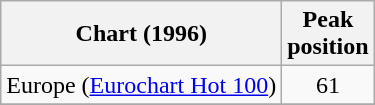<table class="wikitable sortable">
<tr>
<th align="left">Chart (1996)</th>
<th align="center">Peak<br>position</th>
</tr>
<tr>
<td>Europe (<a href='#'>Eurochart Hot 100</a>)</td>
<td align="center">61</td>
</tr>
<tr>
</tr>
<tr>
</tr>
<tr>
</tr>
<tr>
</tr>
<tr>
</tr>
<tr>
</tr>
</table>
